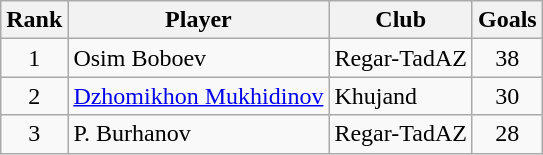<table class="wikitable" style="text-align:center">
<tr>
<th>Rank</th>
<th>Player</th>
<th>Club</th>
<th>Goals</th>
</tr>
<tr>
<td>1</td>
<td align="left"> Osim Boboev</td>
<td align="left">Regar-TadAZ</td>
<td>38</td>
</tr>
<tr>
<td>2</td>
<td align="left"> <a href='#'>Dzhomikhon Mukhidinov</a></td>
<td align="left">Khujand</td>
<td>30</td>
</tr>
<tr>
<td>3</td>
<td align="left"> P. Burhanov</td>
<td align="left">Regar-TadAZ</td>
<td>28</td>
</tr>
</table>
